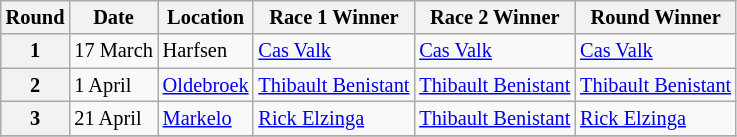<table class="wikitable" style="font-size: 85%;">
<tr>
<th>Round</th>
<th>Date</th>
<th>Location</th>
<th>Race 1 Winner</th>
<th>Race 2 Winner</th>
<th>Round Winner</th>
</tr>
<tr>
<th>1</th>
<td>17 March</td>
<td> Harfsen</td>
<td> <a href='#'>Cas Valk</a></td>
<td> <a href='#'>Cas Valk</a></td>
<td> <a href='#'>Cas Valk</a></td>
</tr>
<tr>
<th>2</th>
<td>1 April</td>
<td> <a href='#'>Oldebroek</a></td>
<td> <a href='#'>Thibault Benistant</a></td>
<td> <a href='#'>Thibault Benistant</a></td>
<td> <a href='#'>Thibault Benistant</a></td>
</tr>
<tr>
<th>3</th>
<td>21 April</td>
<td> <a href='#'>Markelo</a></td>
<td> <a href='#'>Rick Elzinga</a></td>
<td> <a href='#'>Thibault Benistant</a></td>
<td> <a href='#'>Rick Elzinga</a></td>
</tr>
<tr>
</tr>
</table>
